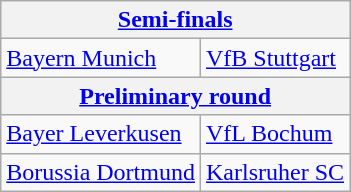<table class="wikitable">
<tr>
<th colspan="2"><a href='#'>Semi-finals</a></th>
</tr>
<tr>
<td><a href='#'>Bayern Munich</a> </td>
<td><a href='#'>VfB Stuttgart</a> </td>
</tr>
<tr>
<th colspan="2"><a href='#'>Preliminary round</a></th>
</tr>
<tr>
<td><a href='#'>Bayer Leverkusen</a> </td>
<td><a href='#'>VfL Bochum</a> </td>
</tr>
<tr>
<td><a href='#'>Borussia Dortmund</a> </td>
<td><a href='#'>Karlsruher SC</a> </td>
</tr>
</table>
